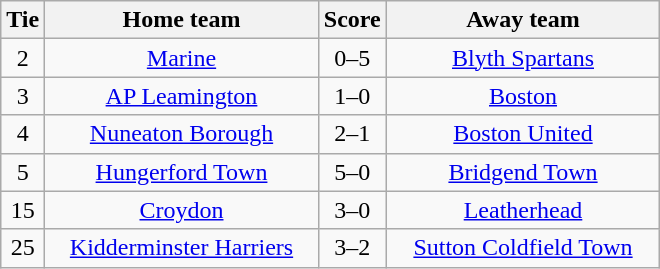<table class="wikitable" style="text-align:center;">
<tr>
<th width=20>Tie</th>
<th width=175>Home team</th>
<th width=20>Score</th>
<th width=175>Away team</th>
</tr>
<tr>
<td>2</td>
<td><a href='#'>Marine</a></td>
<td>0–5</td>
<td><a href='#'>Blyth Spartans</a></td>
</tr>
<tr>
<td>3</td>
<td><a href='#'>AP Leamington</a></td>
<td>1–0</td>
<td><a href='#'>Boston</a></td>
</tr>
<tr>
<td>4</td>
<td><a href='#'>Nuneaton Borough</a></td>
<td>2–1</td>
<td><a href='#'>Boston United</a></td>
</tr>
<tr>
<td>5</td>
<td><a href='#'>Hungerford Town</a></td>
<td>5–0</td>
<td><a href='#'>Bridgend Town</a></td>
</tr>
<tr>
<td>15</td>
<td><a href='#'>Croydon</a></td>
<td>3–0</td>
<td><a href='#'>Leatherhead</a></td>
</tr>
<tr>
<td>25</td>
<td><a href='#'>Kidderminster Harriers</a></td>
<td>3–2</td>
<td><a href='#'>Sutton Coldfield Town</a></td>
</tr>
</table>
